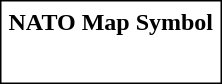<table style="border:1px solid black; background:white;float: right;text-align: center" cellpadding="3">
<tr>
<th>NATO Map Symbol</th>
</tr>
<tr>
<td><br></td>
</tr>
</table>
